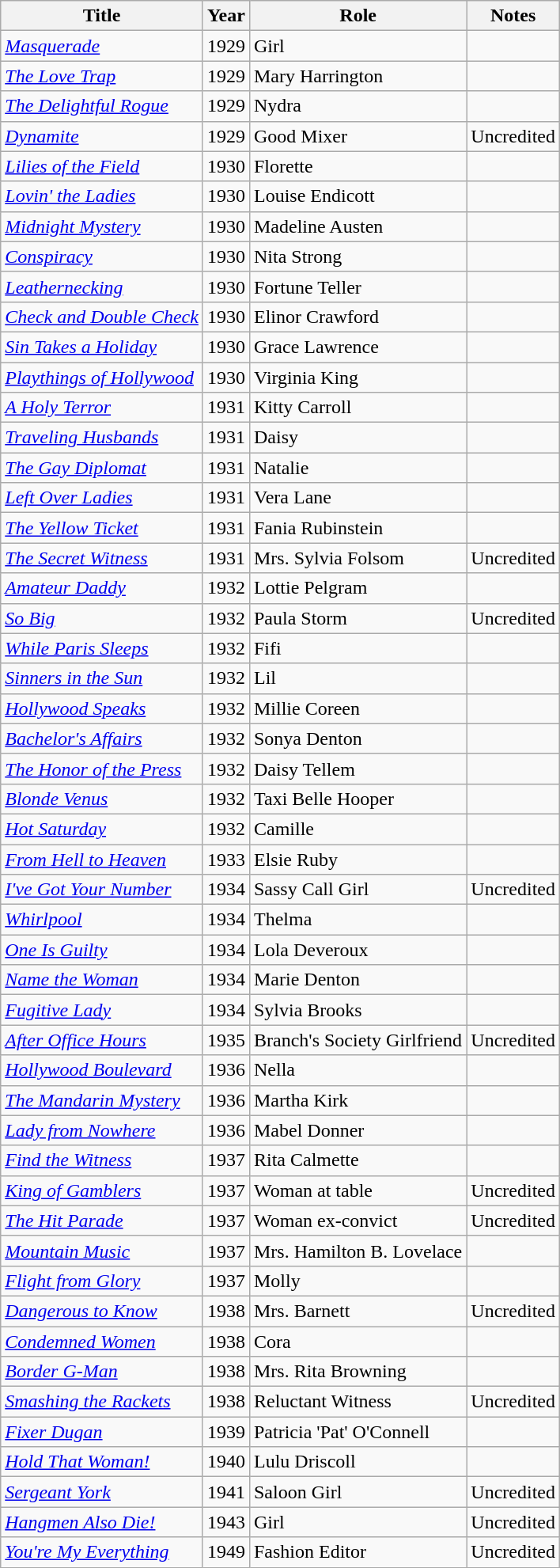<table class="wikitable">
<tr>
<th>Title</th>
<th>Year</th>
<th>Role</th>
<th>Notes</th>
</tr>
<tr>
<td><em><a href='#'>Masquerade</a></em></td>
<td>1929</td>
<td>Girl</td>
<td></td>
</tr>
<tr>
<td><em><a href='#'>The Love Trap</a></em></td>
<td>1929</td>
<td>Mary Harrington</td>
<td></td>
</tr>
<tr>
<td><em><a href='#'>The Delightful Rogue</a></em></td>
<td>1929</td>
<td>Nydra</td>
<td></td>
</tr>
<tr>
<td><em><a href='#'>Dynamite</a></em></td>
<td>1929</td>
<td>Good Mixer</td>
<td>Uncredited</td>
</tr>
<tr>
<td><em><a href='#'>Lilies of the Field</a></em></td>
<td>1930</td>
<td>Florette</td>
<td></td>
</tr>
<tr>
<td><em><a href='#'>Lovin' the Ladies</a></em></td>
<td>1930</td>
<td>Louise Endicott</td>
<td></td>
</tr>
<tr>
<td><em><a href='#'>Midnight Mystery</a></em></td>
<td>1930</td>
<td>Madeline Austen</td>
<td></td>
</tr>
<tr>
<td><em><a href='#'>Conspiracy</a></em></td>
<td>1930</td>
<td>Nita Strong</td>
<td></td>
</tr>
<tr>
<td><em><a href='#'>Leathernecking</a></em></td>
<td>1930</td>
<td>Fortune Teller</td>
<td></td>
</tr>
<tr>
<td><em><a href='#'>Check and Double Check</a></em></td>
<td>1930</td>
<td>Elinor Crawford</td>
<td></td>
</tr>
<tr>
<td><em><a href='#'>Sin Takes a Holiday</a></em></td>
<td>1930</td>
<td>Grace Lawrence</td>
<td></td>
</tr>
<tr>
<td><em><a href='#'>Playthings of Hollywood</a></em></td>
<td>1930</td>
<td>Virginia King</td>
<td></td>
</tr>
<tr>
<td><em><a href='#'>A Holy Terror</a></em></td>
<td>1931</td>
<td>Kitty Carroll</td>
<td></td>
</tr>
<tr>
<td><em><a href='#'>Traveling Husbands</a></em></td>
<td>1931</td>
<td>Daisy</td>
<td></td>
</tr>
<tr>
<td><em><a href='#'>The Gay Diplomat</a></em></td>
<td>1931</td>
<td>Natalie</td>
<td></td>
</tr>
<tr>
<td><em><a href='#'>Left Over Ladies</a></em></td>
<td>1931</td>
<td>Vera Lane</td>
<td></td>
</tr>
<tr>
<td><em><a href='#'>The Yellow Ticket</a></em></td>
<td>1931</td>
<td>Fania Rubinstein</td>
<td></td>
</tr>
<tr>
<td><em><a href='#'>The Secret Witness</a></em></td>
<td>1931</td>
<td>Mrs. Sylvia Folsom</td>
<td>Uncredited</td>
</tr>
<tr>
<td><em><a href='#'>Amateur Daddy</a></em></td>
<td>1932</td>
<td>Lottie Pelgram</td>
<td></td>
</tr>
<tr>
<td><em><a href='#'>So Big</a></em></td>
<td>1932</td>
<td>Paula Storm</td>
<td>Uncredited</td>
</tr>
<tr>
<td><em><a href='#'>While Paris Sleeps</a></em></td>
<td>1932</td>
<td>Fifi</td>
<td></td>
</tr>
<tr>
<td><em><a href='#'>Sinners in the Sun</a></em></td>
<td>1932</td>
<td>Lil</td>
<td></td>
</tr>
<tr>
<td><em><a href='#'>Hollywood Speaks</a></em></td>
<td>1932</td>
<td>Millie Coreen</td>
<td></td>
</tr>
<tr>
<td><em><a href='#'>Bachelor's Affairs</a></em></td>
<td>1932</td>
<td>Sonya Denton</td>
<td></td>
</tr>
<tr>
<td><em><a href='#'>The Honor of the Press</a></em></td>
<td>1932</td>
<td>Daisy Tellem</td>
<td></td>
</tr>
<tr>
<td><em><a href='#'>Blonde Venus</a></em></td>
<td>1932</td>
<td>Taxi Belle Hooper</td>
<td></td>
</tr>
<tr>
<td><em><a href='#'>Hot Saturday</a></em></td>
<td>1932</td>
<td>Camille</td>
<td></td>
</tr>
<tr>
<td><em><a href='#'>From Hell to Heaven</a></em></td>
<td>1933</td>
<td>Elsie Ruby</td>
<td></td>
</tr>
<tr>
<td><em><a href='#'>I've Got Your Number</a></em></td>
<td>1934</td>
<td>Sassy Call Girl</td>
<td>Uncredited</td>
</tr>
<tr>
<td><em><a href='#'>Whirlpool</a></em></td>
<td>1934</td>
<td>Thelma</td>
<td></td>
</tr>
<tr>
<td><em><a href='#'>One Is Guilty</a></em></td>
<td>1934</td>
<td>Lola Deveroux</td>
<td></td>
</tr>
<tr>
<td><em><a href='#'>Name the Woman</a></em></td>
<td>1934</td>
<td>Marie Denton</td>
<td></td>
</tr>
<tr>
<td><em><a href='#'>Fugitive Lady</a></em></td>
<td>1934</td>
<td>Sylvia Brooks</td>
<td></td>
</tr>
<tr>
<td><em><a href='#'>After Office Hours</a></em></td>
<td>1935</td>
<td>Branch's Society Girlfriend</td>
<td>Uncredited</td>
</tr>
<tr>
<td><em><a href='#'>Hollywood Boulevard</a></em></td>
<td>1936</td>
<td>Nella</td>
<td></td>
</tr>
<tr>
<td><em><a href='#'>The Mandarin Mystery</a></em></td>
<td>1936</td>
<td>Martha Kirk</td>
<td></td>
</tr>
<tr>
<td><em><a href='#'>Lady from Nowhere</a></em></td>
<td>1936</td>
<td>Mabel Donner</td>
<td></td>
</tr>
<tr>
<td><em><a href='#'>Find the Witness</a></em></td>
<td>1937</td>
<td>Rita Calmette</td>
<td></td>
</tr>
<tr>
<td><em><a href='#'>King of Gamblers</a></em></td>
<td>1937</td>
<td>Woman at table</td>
<td>Uncredited</td>
</tr>
<tr>
<td><em><a href='#'>The Hit Parade</a></em></td>
<td>1937</td>
<td>Woman ex-convict</td>
<td>Uncredited</td>
</tr>
<tr>
<td><em><a href='#'>Mountain Music</a></em></td>
<td>1937</td>
<td>Mrs. Hamilton B. Lovelace</td>
<td></td>
</tr>
<tr>
<td><em><a href='#'>Flight from Glory</a></em></td>
<td>1937</td>
<td>Molly</td>
<td></td>
</tr>
<tr>
<td><em><a href='#'>Dangerous to Know</a></em></td>
<td>1938</td>
<td>Mrs. Barnett</td>
<td>Uncredited</td>
</tr>
<tr>
<td><em><a href='#'>Condemned Women</a></em></td>
<td>1938</td>
<td>Cora</td>
<td></td>
</tr>
<tr>
<td><em><a href='#'>Border G-Man</a></em></td>
<td>1938</td>
<td>Mrs. Rita Browning</td>
<td></td>
</tr>
<tr>
<td><em><a href='#'>Smashing the Rackets</a></em></td>
<td>1938</td>
<td>Reluctant Witness</td>
<td>Uncredited</td>
</tr>
<tr>
<td><em><a href='#'>Fixer Dugan</a></em></td>
<td>1939</td>
<td>Patricia 'Pat' O'Connell</td>
<td></td>
</tr>
<tr>
<td><em><a href='#'>Hold That Woman!</a></em></td>
<td>1940</td>
<td>Lulu Driscoll</td>
<td></td>
</tr>
<tr>
<td><em><a href='#'>Sergeant York</a></em></td>
<td>1941</td>
<td>Saloon Girl</td>
<td>Uncredited</td>
</tr>
<tr>
<td><em><a href='#'>Hangmen Also Die!</a></em></td>
<td>1943</td>
<td>Girl</td>
<td>Uncredited</td>
</tr>
<tr>
<td><em><a href='#'>You're My Everything</a></em></td>
<td>1949</td>
<td>Fashion Editor</td>
<td>Uncredited</td>
</tr>
</table>
